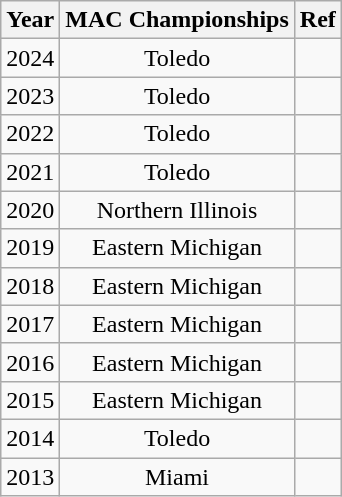<table class="wikitable" style="text-align:center" cellpadding=2 cellspacing=2>
<tr>
<th>Year</th>
<th>MAC Championships</th>
<th>Ref</th>
</tr>
<tr>
<td>2024</td>
<td>Toledo</td>
<td></td>
</tr>
<tr>
<td>2023</td>
<td>Toledo</td>
<td></td>
</tr>
<tr>
<td>2022</td>
<td>Toledo</td>
<td></td>
</tr>
<tr>
<td>2021</td>
<td>Toledo</td>
<td></td>
</tr>
<tr>
<td>2020</td>
<td>Northern Illinois</td>
<td></td>
</tr>
<tr>
<td>2019</td>
<td>Eastern Michigan</td>
<td></td>
</tr>
<tr>
<td>2018</td>
<td>Eastern Michigan</td>
<td></td>
</tr>
<tr>
<td>2017</td>
<td>Eastern Michigan</td>
<td></td>
</tr>
<tr>
<td>2016</td>
<td>Eastern Michigan</td>
<td></td>
</tr>
<tr>
<td>2015</td>
<td>Eastern Michigan</td>
<td></td>
</tr>
<tr>
<td>2014</td>
<td>Toledo</td>
<td></td>
</tr>
<tr>
<td>2013</td>
<td>Miami</td>
<td></td>
</tr>
</table>
